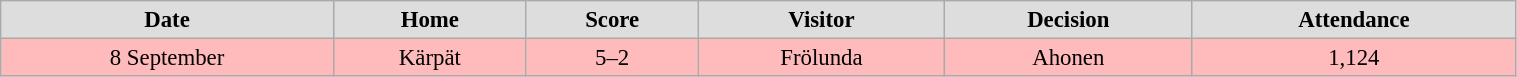<table class="wikitable" width="80%" style="text-align: center; font-size: 95%">
<tr bgcolor="#dddddd">
<td><strong>Date</strong></td>
<td><strong>Home</strong></td>
<td><strong>Score</strong></td>
<td><strong>Visitor</strong></td>
<td><strong>Decision</strong></td>
<td><strong>Attendance</strong></td>
</tr>
<tr bgcolor="#ffbbbb">
<td>8 September</td>
<td>Kärpät</td>
<td>5–2</td>
<td>Frölunda</td>
<td>Ahonen</td>
<td>1,124</td>
</tr>
</table>
